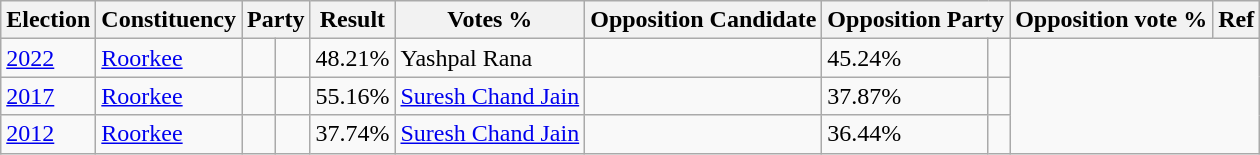<table class="wikitable sortable">
<tr>
<th>Election</th>
<th>Constituency</th>
<th colspan="2">Party</th>
<th>Result</th>
<th>Votes %</th>
<th>Opposition Candidate</th>
<th colspan="2">Opposition Party</th>
<th>Opposition vote %</th>
<th>Ref</th>
</tr>
<tr>
<td><a href='#'>2022</a></td>
<td><a href='#'>Roorkee</a></td>
<td></td>
<td></td>
<td>48.21%</td>
<td>Yashpal Rana</td>
<td></td>
<td>45.24%</td>
<td></td>
</tr>
<tr>
<td><a href='#'>2017</a></td>
<td><a href='#'>Roorkee</a></td>
<td></td>
<td></td>
<td>55.16%</td>
<td><a href='#'>Suresh Chand Jain</a></td>
<td></td>
<td>37.87%</td>
<td></td>
</tr>
<tr>
<td><a href='#'>2012</a></td>
<td><a href='#'>Roorkee</a></td>
<td></td>
<td></td>
<td>37.74%</td>
<td><a href='#'>Suresh Chand Jain</a></td>
<td></td>
<td>36.44%</td>
<td></td>
</tr>
</table>
